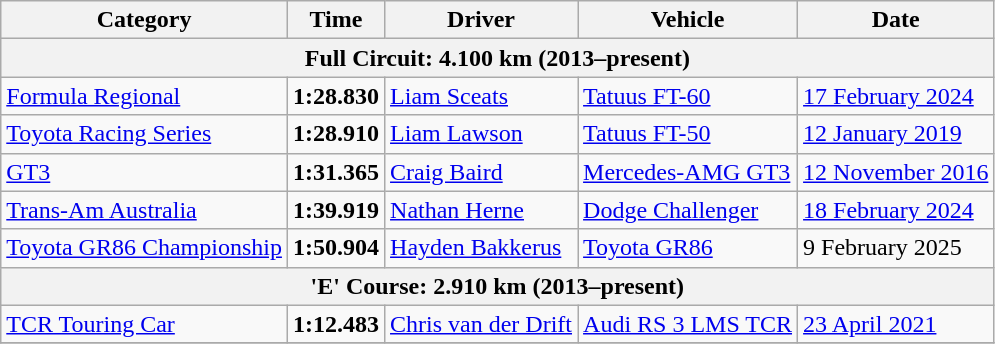<table class="wikitable">
<tr>
<th>Category</th>
<th>Time</th>
<th>Driver</th>
<th>Vehicle</th>
<th>Date</th>
</tr>
<tr>
<th colspan=5>Full Circuit: 4.100 km (2013–present)</th>
</tr>
<tr>
<td><a href='#'>Formula Regional</a></td>
<td><strong>1:28.830</strong></td>
<td> <a href='#'>Liam Sceats</a></td>
<td><a href='#'>Tatuus FT-60</a></td>
<td><a href='#'>17 February 2024</a></td>
</tr>
<tr>
<td><a href='#'>Toyota Racing Series</a></td>
<td><strong>1:28.910</strong></td>
<td> <a href='#'>Liam Lawson</a></td>
<td><a href='#'>Tatuus FT-50</a></td>
<td><a href='#'>12 January 2019</a></td>
</tr>
<tr>
<td><a href='#'>GT3</a></td>
<td><strong>1:31.365</strong></td>
<td> <a href='#'>Craig Baird</a></td>
<td><a href='#'>Mercedes-AMG GT3</a></td>
<td><a href='#'>12 November 2016</a></td>
</tr>
<tr>
<td><a href='#'>Trans-Am Australia</a></td>
<td><strong>1:39.919</strong></td>
<td> <a href='#'>Nathan Herne</a></td>
<td><a href='#'>Dodge Challenger</a></td>
<td><a href='#'>18 February 2024</a></td>
</tr>
<tr>
<td><a href='#'>Toyota GR86 Championship</a></td>
<td><strong>1:50.904</strong></td>
<td> <a href='#'>Hayden Bakkerus</a></td>
<td><a href='#'>Toyota GR86</a></td>
<td>9 February 2025</td>
</tr>
<tr>
<th colspan=5>'E' Course: 2.910 km (2013–present)</th>
</tr>
<tr>
<td><a href='#'>TCR Touring Car</a></td>
<td><strong>1:12.483</strong></td>
<td> <a href='#'>Chris van der Drift</a></td>
<td><a href='#'>Audi RS 3 LMS TCR</a></td>
<td><a href='#'>23 April 2021</a></td>
</tr>
<tr>
</tr>
</table>
